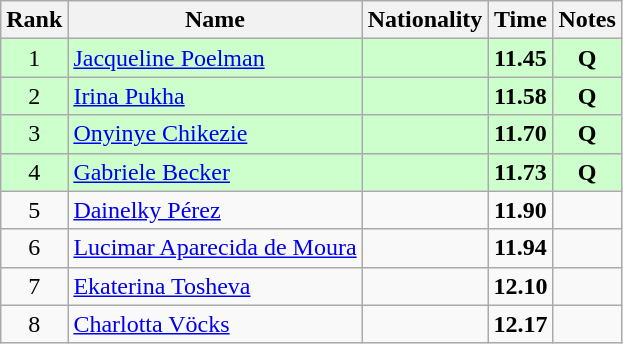<table class="wikitable sortable" style="text-align:center">
<tr>
<th>Rank</th>
<th>Name</th>
<th>Nationality</th>
<th>Time</th>
<th>Notes</th>
</tr>
<tr bgcolor=ccffcc>
<td>1</td>
<td align=left><a href='#'>Jacqueline Poelman</a></td>
<td align=left></td>
<td><strong>11.45</strong></td>
<td><strong>Q</strong></td>
</tr>
<tr bgcolor=ccffcc>
<td>2</td>
<td align=left><a href='#'>Irina Pukha</a></td>
<td align=left></td>
<td><strong>11.58</strong></td>
<td><strong>Q</strong></td>
</tr>
<tr bgcolor=ccffcc>
<td>3</td>
<td align=left><a href='#'>Onyinye Chikezie</a></td>
<td align=left></td>
<td><strong>11.70</strong></td>
<td><strong>Q</strong></td>
</tr>
<tr bgcolor=ccffcc>
<td>4</td>
<td align=left><a href='#'>Gabriele Becker</a></td>
<td align=left></td>
<td><strong>11.73</strong></td>
<td><strong>Q</strong></td>
</tr>
<tr>
<td>5</td>
<td align=left><a href='#'>Dainelky Pérez</a></td>
<td align=left></td>
<td><strong>11.90</strong></td>
<td></td>
</tr>
<tr>
<td>6</td>
<td align=left><a href='#'>Lucimar Aparecida de Moura</a></td>
<td align=left></td>
<td><strong>11.94</strong></td>
<td></td>
</tr>
<tr>
<td>7</td>
<td align=left><a href='#'>Ekaterina Tosheva</a></td>
<td align=left></td>
<td><strong>12.10</strong></td>
<td></td>
</tr>
<tr>
<td>8</td>
<td align=left><a href='#'>Charlotta Vöcks</a></td>
<td align=left></td>
<td><strong>12.17</strong></td>
<td></td>
</tr>
</table>
